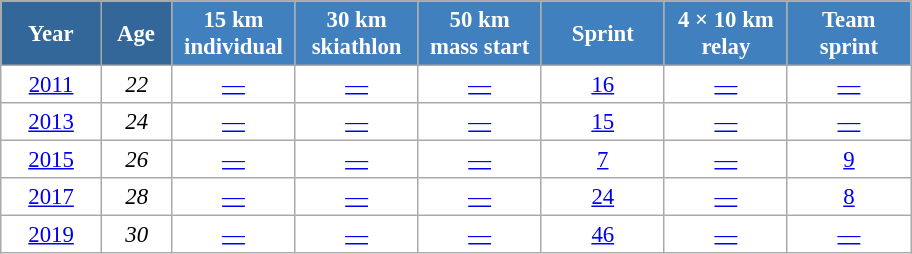<table class="wikitable" style="font-size:95%; text-align:center; border:grey solid 1px; border-collapse:collapse; background:#ffffff;">
<tr>
<th style="background-color:#369; color:white; width:60px;"> Year </th>
<th style="background-color:#369; color:white; width:40px;"> Age </th>
<th style="background-color:#4180be; color:white; width:75px;"> 15 km <br> individual </th>
<th style="background-color:#4180be; color:white; width:75px;"> 30 km <br> skiathlon </th>
<th style="background-color:#4180be; color:white; width:75px;"> 50 km <br> mass start </th>
<th style="background-color:#4180be; color:white; width:75px;"> Sprint </th>
<th style="background-color:#4180be; color:white; width:75px;"> 4 × 10 km <br> relay </th>
<th style="background-color:#4180be; color:white; width:75px;"> Team <br> sprint </th>
</tr>
<tr>
<td><a href='#'>2011</a></td>
<td><em>22</em></td>
<td><a href='#'>—</a></td>
<td><a href='#'>—</a></td>
<td><a href='#'>—</a></td>
<td><a href='#'>16</a></td>
<td><a href='#'>—</a></td>
<td><a href='#'>—</a></td>
</tr>
<tr>
<td><a href='#'>2013</a></td>
<td><em>24</em></td>
<td><a href='#'>—</a></td>
<td><a href='#'>—</a></td>
<td><a href='#'>—</a></td>
<td><a href='#'>15</a></td>
<td><a href='#'>—</a></td>
<td><a href='#'>—</a></td>
</tr>
<tr>
<td><a href='#'>2015</a></td>
<td><em>26</em></td>
<td><a href='#'>—</a></td>
<td><a href='#'>—</a></td>
<td><a href='#'>—</a></td>
<td><a href='#'>7</a></td>
<td><a href='#'>—</a></td>
<td><a href='#'>9</a></td>
</tr>
<tr>
<td><a href='#'>2017</a></td>
<td><em>28</em></td>
<td><a href='#'>—</a></td>
<td><a href='#'>—</a></td>
<td><a href='#'>—</a></td>
<td><a href='#'>24</a></td>
<td><a href='#'>—</a></td>
<td><a href='#'>8</a></td>
</tr>
<tr>
<td><a href='#'>2019</a></td>
<td><em>30</em></td>
<td><a href='#'>—</a></td>
<td><a href='#'>—</a></td>
<td><a href='#'>—</a></td>
<td><a href='#'>46</a></td>
<td><a href='#'>—</a></td>
<td><a href='#'>—</a></td>
</tr>
</table>
